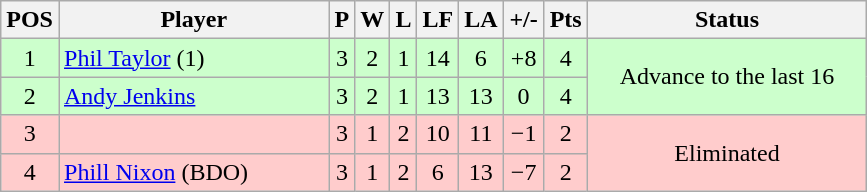<table class="wikitable" style="text-align:center; margin: 1em auto 1em auto, align:left">
<tr>
<th width=20>POS</th>
<th width=173>Player</th>
<th width=3>P</th>
<th width=3>W</th>
<th width=3>L</th>
<th width=20>LF</th>
<th width=20>LA</th>
<th width=20>+/-</th>
<th width=20>Pts</th>
<th width=179>Status</th>
</tr>
<tr style="background:#CCFFCC;">
<td>1</td>
<td style="text-align:left;"> <a href='#'>Phil Taylor</a> (1)</td>
<td>3</td>
<td>2</td>
<td>1</td>
<td>14</td>
<td>6</td>
<td>+8</td>
<td>4</td>
<td rowspan=2>Advance to the last 16</td>
</tr>
<tr style="background:#CCFFCC;">
<td>2</td>
<td style="text-align:left;"> <a href='#'>Andy Jenkins</a></td>
<td>3</td>
<td>2</td>
<td>1</td>
<td>13</td>
<td>13</td>
<td>0</td>
<td>4</td>
</tr>
<tr style="background:#FFCCCC;">
<td>3</td>
<td style="text-align:left;"></td>
<td>3</td>
<td>1</td>
<td>2</td>
<td>10</td>
<td>11</td>
<td>−1</td>
<td>2</td>
<td rowspan=2>Eliminated</td>
</tr>
<tr style="background:#FFCCCC;">
<td>4</td>
<td style="text-align:left;"> <a href='#'>Phill Nixon</a> (BDO)</td>
<td>3</td>
<td>1</td>
<td>2</td>
<td>6</td>
<td>13</td>
<td>−7</td>
<td>2</td>
</tr>
</table>
